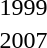<table>
<tr>
<td>1999</td>
<td></td>
<td></td>
<td><br></td>
</tr>
<tr>
<td>2007</td>
<td></td>
<td></td>
<td><br></td>
</tr>
</table>
